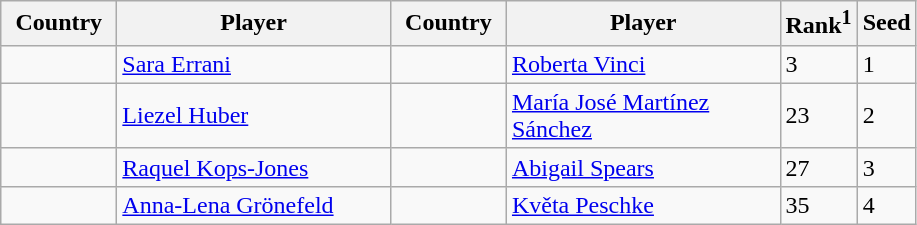<table class="sortable wikitable">
<tr>
<th width="70">Country</th>
<th width="175">Player</th>
<th width="70">Country</th>
<th width="175">Player</th>
<th>Rank<sup>1</sup></th>
<th>Seed</th>
</tr>
<tr>
<td></td>
<td><a href='#'>Sara Errani</a></td>
<td></td>
<td><a href='#'>Roberta Vinci</a></td>
<td>3</td>
<td>1</td>
</tr>
<tr>
<td></td>
<td><a href='#'>Liezel Huber</a></td>
<td></td>
<td><a href='#'>María José Martínez Sánchez</a></td>
<td>23</td>
<td>2</td>
</tr>
<tr>
<td></td>
<td><a href='#'>Raquel Kops-Jones</a></td>
<td></td>
<td><a href='#'>Abigail Spears</a></td>
<td>27</td>
<td>3</td>
</tr>
<tr>
<td></td>
<td><a href='#'>Anna-Lena Grönefeld</a></td>
<td></td>
<td><a href='#'>Květa Peschke</a></td>
<td>35</td>
<td>4</td>
</tr>
</table>
